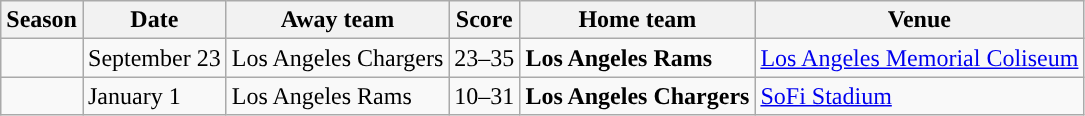<table class="wikitable">
<tr>
<th>Season</th>
<th>Date</th>
<th>Away team</th>
<th>Score</th>
<th>Home team</th>
<th>Venue</th>
</tr>
<tr>
<td></td>
<td>September 23</td>
<td>Los Angeles Chargers</td>
<td>23–35</td>
<td><strong>Los Angeles Rams</strong></td>
<td><a href='#'>Los Angeles Memorial Coliseum</a></td>
</tr>
<tr>
<td></td>
<td>January 1</td>
<td>Los Angeles Rams</td>
<td>10–31</td>
<td><strong>Los Angeles Chargers</strong></td>
<td><a href='#'>SoFi Stadium</a></td>
</tr>
</table>
